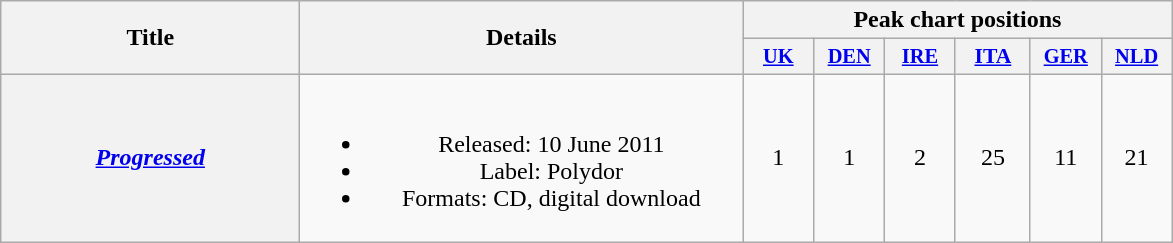<table class="wikitable plainrowheaders" style="text-align:center;">
<tr>
<th scope="col" rowspan="2" style="width:12em;">Title</th>
<th scope="col" rowspan="2" style="width:18em;">Details</th>
<th scope="col" colspan="6">Peak chart positions</th>
</tr>
<tr>
<th scope="col" style="width:3em;font-size:85%;"><a href='#'>UK</a><br></th>
<th scope="col" style="width:3em;font-size:85%;"><a href='#'>DEN</a><br></th>
<th scope="col" style="width:3em;font-size:85%;"><a href='#'>IRE</a><br></th>
<th scope="col" style="width:3em;font-size:90%;"><a href='#'>ITA</a><br></th>
<th scope="col" style="width:3em;font-size:85%;"><a href='#'>GER</a><br></th>
<th scope="col" style="width:3em;font-size:85%;"><a href='#'>NLD</a><br></th>
</tr>
<tr>
<th scope="row"><em><a href='#'>Progressed</a></em></th>
<td><br><ul><li>Released: 10 June 2011</li><li>Label: Polydor</li><li>Formats: CD, digital download</li></ul></td>
<td>1</td>
<td>1</td>
<td>2</td>
<td>25</td>
<td>11</td>
<td>21</td>
</tr>
</table>
